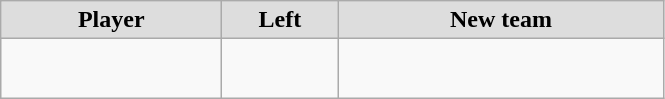<table class="wikitable" style="text-align: center">
<tr align="center"  bgcolor="#dddddd">
<td style="width:140px"><strong>Player</strong></td>
<td style="width:70px"><strong>Left</strong></td>
<td style="width:210px"><strong>New team</strong></td>
</tr>
<tr style="height:40px">
<td></td>
<td style="font-size: 80%"></td>
<td></td>
</tr>
</table>
